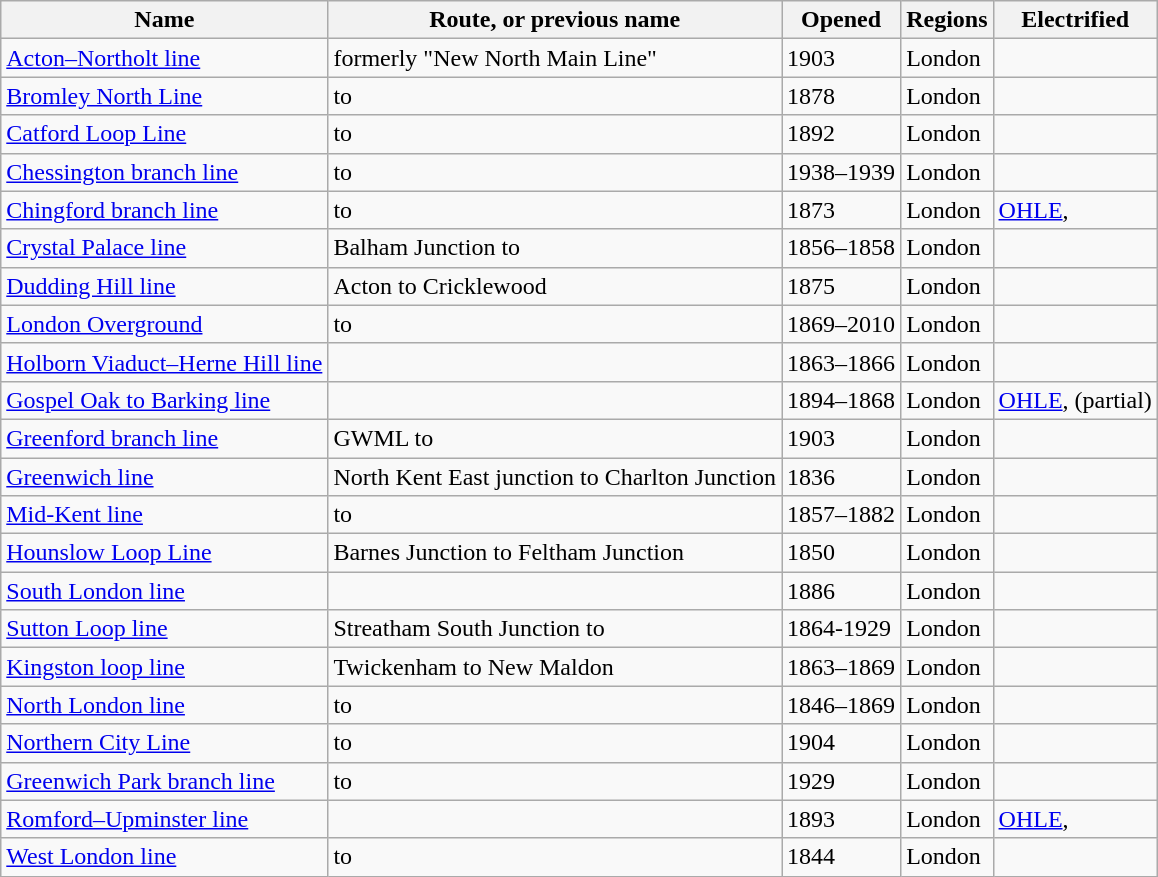<table class="wikitable sortable">
<tr>
<th>Name</th>
<th>Route, or previous name</th>
<th>Opened</th>
<th>Regions</th>
<th>Electrified</th>
</tr>
<tr>
<td><a href='#'>Acton–Northolt line</a></td>
<td>formerly "New North Main Line"</td>
<td>1903</td>
<td>London</td>
<td></td>
</tr>
<tr>
<td><a href='#'>Bromley North Line</a></td>
<td> to </td>
<td>1878</td>
<td>London</td>
<td></td>
</tr>
<tr>
<td><a href='#'>Catford Loop Line</a></td>
<td> to </td>
<td>1892</td>
<td>London</td>
<td></td>
</tr>
<tr>
<td><a href='#'>Chessington branch line</a></td>
<td> to </td>
<td>1938–1939</td>
<td>London</td>
<td></td>
</tr>
<tr>
<td><a href='#'>Chingford branch line</a></td>
<td> to </td>
<td>1873</td>
<td>London</td>
<td><a href='#'>OHLE</a>, </td>
</tr>
<tr>
<td><a href='#'>Crystal Palace line</a></td>
<td>Balham Junction to </td>
<td>1856–1858</td>
<td>London</td>
<td></td>
</tr>
<tr>
<td><a href='#'>Dudding Hill line</a></td>
<td>Acton to Cricklewood</td>
<td>1875</td>
<td>London</td>
<td></td>
</tr>
<tr>
<td><a href='#'>London Overground</a></td>
<td> to </td>
<td>1869–2010</td>
<td>London</td>
<td></td>
</tr>
<tr>
<td><a href='#'>Holborn Viaduct–Herne Hill line</a></td>
<td></td>
<td>1863–1866</td>
<td>London</td>
<td></td>
</tr>
<tr>
<td><a href='#'>Gospel Oak to Barking line</a></td>
<td></td>
<td>1894–1868</td>
<td>London</td>
<td><a href='#'>OHLE</a>,  (partial)</td>
</tr>
<tr>
<td><a href='#'>Greenford branch line</a></td>
<td>GWML to </td>
<td>1903</td>
<td>London</td>
<td></td>
</tr>
<tr>
<td><a href='#'>Greenwich line</a></td>
<td>North Kent East junction to Charlton Junction</td>
<td>1836</td>
<td>London</td>
<td></td>
</tr>
<tr>
<td><a href='#'>Mid-Kent line</a></td>
<td> to </td>
<td>1857–1882</td>
<td>London</td>
<td></td>
</tr>
<tr>
<td><a href='#'>Hounslow Loop Line</a></td>
<td>Barnes Junction to Feltham Junction</td>
<td>1850</td>
<td>London</td>
<td></td>
</tr>
<tr>
<td><a href='#'>South London line</a></td>
<td></td>
<td>1886</td>
<td>London</td>
<td></td>
</tr>
<tr>
<td><a href='#'>Sutton Loop line</a></td>
<td>Streatham South Junction to </td>
<td>1864-1929</td>
<td>London</td>
<td></td>
</tr>
<tr>
<td><a href='#'>Kingston loop line</a></td>
<td>Twickenham to New Maldon</td>
<td>1863–1869</td>
<td>London</td>
<td></td>
</tr>
<tr>
<td><a href='#'>North London line</a></td>
<td> to </td>
<td>1846–1869</td>
<td>London</td>
<td></td>
</tr>
<tr>
<td><a href='#'>Northern City Line</a></td>
<td> to </td>
<td>1904</td>
<td>London</td>
<td></td>
</tr>
<tr>
<td><a href='#'>Greenwich Park branch line</a></td>
<td> to </td>
<td>1929</td>
<td>London</td>
<td></td>
</tr>
<tr>
<td><a href='#'>Romford–Upminster line</a></td>
<td></td>
<td>1893</td>
<td>London</td>
<td><a href='#'>OHLE</a>, </td>
</tr>
<tr>
<td><a href='#'>West London line</a></td>
<td> to </td>
<td>1844</td>
<td>London</td>
<td></td>
</tr>
</table>
